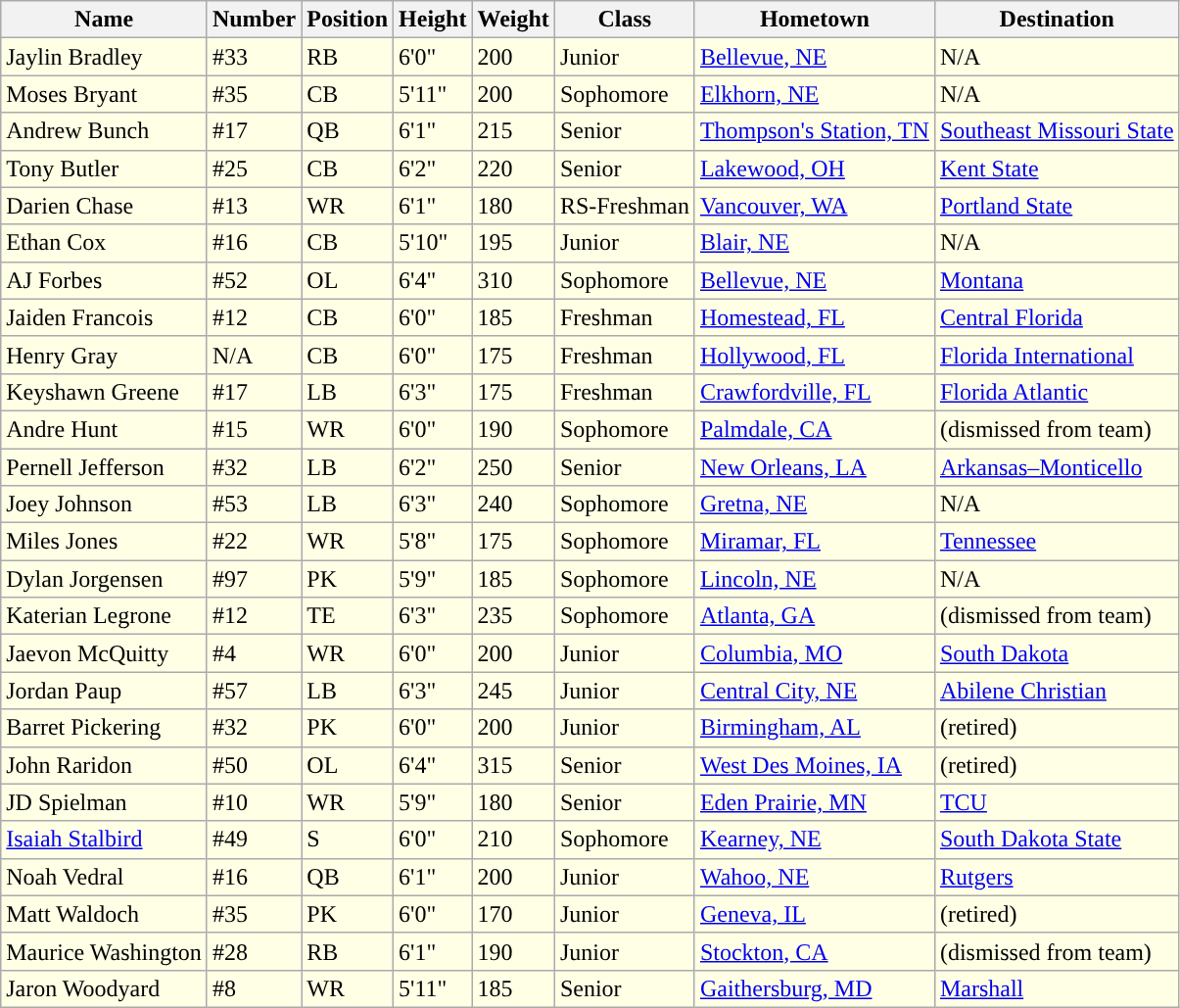<table class="wikitable sortable">
<tr>
<th>Name</th>
<th>Number</th>
<th>Position</th>
<th>Height</th>
<th>Weight</th>
<th>Class</th>
<th>Hometown</th>
<th>Destination</th>
</tr>
<tr style="background:#FFFFE6;">
<td>Jaylin Bradley</td>
<td>#33</td>
<td>RB</td>
<td>6'0"</td>
<td>200</td>
<td>Junior</td>
<td><a href='#'>Bellevue, NE</a></td>
<td>N/A</td>
</tr>
<tr style="background:#FFFFE6;">
<td>Moses Bryant</td>
<td>#35</td>
<td>CB</td>
<td>5'11"</td>
<td>200</td>
<td>Sophomore</td>
<td><a href='#'>Elkhorn, NE</a></td>
<td>N/A</td>
</tr>
<tr style="background:#FFFFE6;">
<td>Andrew Bunch</td>
<td>#17</td>
<td>QB</td>
<td>6'1"</td>
<td>215</td>
<td>Senior</td>
<td><a href='#'>Thompson's Station, TN</a></td>
<td><a href='#'>Southeast Missouri State</a></td>
</tr>
<tr style="background:#FFFFE6;">
<td>Tony Butler</td>
<td>#25</td>
<td>CB</td>
<td>6'2"</td>
<td>220</td>
<td>Senior</td>
<td><a href='#'>Lakewood, OH</a></td>
<td><a href='#'>Kent State</a></td>
</tr>
<tr style="background:#FFFFE6;">
<td>Darien Chase</td>
<td>#13</td>
<td>WR</td>
<td>6'1"</td>
<td>180</td>
<td>RS-Freshman</td>
<td><a href='#'>Vancouver, WA</a></td>
<td><a href='#'>Portland State</a></td>
</tr>
<tr style="background:#FFFFE6;">
<td>Ethan Cox</td>
<td>#16</td>
<td>CB</td>
<td>5'10"</td>
<td>195</td>
<td>Junior</td>
<td><a href='#'>Blair, NE</a></td>
<td>N/A</td>
</tr>
<tr style="background:#FFFFE6;">
<td>AJ Forbes</td>
<td>#52</td>
<td>OL</td>
<td>6'4"</td>
<td>310</td>
<td>Sophomore</td>
<td><a href='#'>Bellevue, NE</a></td>
<td><a href='#'>Montana</a></td>
</tr>
<tr style="background:#FFFFE6;">
<td>Jaiden Francois</td>
<td>#12</td>
<td>CB</td>
<td>6'0"</td>
<td>185</td>
<td>Freshman</td>
<td><a href='#'>Homestead, FL</a></td>
<td><a href='#'>Central Florida</a></td>
</tr>
<tr style="background:#FFFFE6;">
<td>Henry Gray</td>
<td>N/A</td>
<td>CB</td>
<td>6'0"</td>
<td>175</td>
<td>Freshman</td>
<td><a href='#'>Hollywood, FL</a></td>
<td><a href='#'>Florida International</a></td>
</tr>
<tr style="background:#FFFFE6;">
<td>Keyshawn Greene</td>
<td>#17</td>
<td>LB</td>
<td>6'3"</td>
<td>175</td>
<td>Freshman</td>
<td><a href='#'>Crawfordville, FL</a></td>
<td><a href='#'>Florida Atlantic</a></td>
</tr>
<tr style="background:#FFFFE6;">
<td>Andre Hunt</td>
<td>#15</td>
<td>WR</td>
<td>6'0"</td>
<td>190</td>
<td>Sophomore</td>
<td><a href='#'>Palmdale, CA</a></td>
<td>(dismissed from team)</td>
</tr>
<tr style="background:#FFFFE6;">
<td>Pernell Jefferson</td>
<td>#32</td>
<td>LB</td>
<td>6'2"</td>
<td>250</td>
<td>Senior</td>
<td><a href='#'>New Orleans, LA</a></td>
<td><a href='#'>Arkansas–Monticello</a></td>
</tr>
<tr style="background:#FFFFE6;">
<td>Joey Johnson</td>
<td>#53</td>
<td>LB</td>
<td>6'3"</td>
<td>240</td>
<td>Sophomore</td>
<td><a href='#'>Gretna, NE</a></td>
<td>N/A</td>
</tr>
<tr style="background:#FFFFE6;">
<td>Miles Jones</td>
<td>#22</td>
<td>WR</td>
<td>5'8"</td>
<td>175</td>
<td>Sophomore</td>
<td><a href='#'>Miramar, FL</a></td>
<td><a href='#'>Tennessee</a></td>
</tr>
<tr style="background:#FFFFE6;">
<td>Dylan Jorgensen</td>
<td>#97</td>
<td>PK</td>
<td>5'9"</td>
<td>185</td>
<td>Sophomore</td>
<td><a href='#'>Lincoln, NE</a></td>
<td>N/A</td>
</tr>
<tr style="background:#FFFFE6;">
<td>Katerian Legrone</td>
<td>#12</td>
<td>TE</td>
<td>6'3"</td>
<td>235</td>
<td>Sophomore</td>
<td><a href='#'>Atlanta, GA</a></td>
<td>(dismissed from team)</td>
</tr>
<tr style="background:#FFFFE6;">
<td>Jaevon McQuitty</td>
<td>#4</td>
<td>WR</td>
<td>6'0"</td>
<td>200</td>
<td>Junior</td>
<td><a href='#'>Columbia, MO</a></td>
<td><a href='#'>South Dakota</a></td>
</tr>
<tr style="background:#FFFFE6;">
<td>Jordan Paup</td>
<td>#57</td>
<td>LB</td>
<td>6'3"</td>
<td>245</td>
<td>Junior</td>
<td><a href='#'>Central City, NE</a></td>
<td><a href='#'>Abilene Christian</a></td>
</tr>
<tr style="background:#FFFFE6;">
<td>Barret Pickering</td>
<td>#32</td>
<td>PK</td>
<td>6'0"</td>
<td>200</td>
<td>Junior</td>
<td><a href='#'>Birmingham, AL</a></td>
<td>(retired)</td>
</tr>
<tr style="background:#FFFFE6;">
<td>John Raridon</td>
<td>#50</td>
<td>OL</td>
<td>6'4"</td>
<td>315</td>
<td>Senior</td>
<td><a href='#'>West Des Moines, IA</a></td>
<td>(retired)</td>
</tr>
<tr style="background:#FFFFE6;">
<td>JD Spielman</td>
<td>#10</td>
<td>WR</td>
<td>5'9"</td>
<td>180</td>
<td>Senior</td>
<td><a href='#'>Eden Prairie, MN</a></td>
<td><a href='#'>TCU</a></td>
</tr>
<tr style="background:#FFFFE6;">
<td><a href='#'>Isaiah Stalbird</a></td>
<td>#49</td>
<td>S</td>
<td>6'0"</td>
<td>210</td>
<td>Sophomore</td>
<td><a href='#'>Kearney, NE</a></td>
<td><a href='#'>South Dakota State</a></td>
</tr>
<tr style="background:#FFFFE6;">
<td>Noah Vedral</td>
<td>#16</td>
<td>QB</td>
<td>6'1"</td>
<td>200</td>
<td>Junior</td>
<td><a href='#'>Wahoo, NE</a></td>
<td><a href='#'>Rutgers</a></td>
</tr>
<tr style="background:#FFFFE6;">
<td>Matt Waldoch</td>
<td>#35</td>
<td>PK</td>
<td>6'0"</td>
<td>170</td>
<td>Junior</td>
<td><a href='#'>Geneva, IL</a></td>
<td>(retired)</td>
</tr>
<tr style="background:#FFFFE6;">
<td>Maurice Washington</td>
<td>#28</td>
<td>RB</td>
<td>6'1"</td>
<td>190</td>
<td>Junior</td>
<td><a href='#'>Stockton, CA</a></td>
<td>(dismissed from team)</td>
</tr>
<tr style="background:#FFFFE6;">
<td>Jaron Woodyard</td>
<td>#8</td>
<td>WR</td>
<td>5'11"</td>
<td>185</td>
<td>Senior</td>
<td><a href='#'>Gaithersburg, MD</a></td>
<td><a href='#'>Marshall</a></td>
</tr>
</table>
